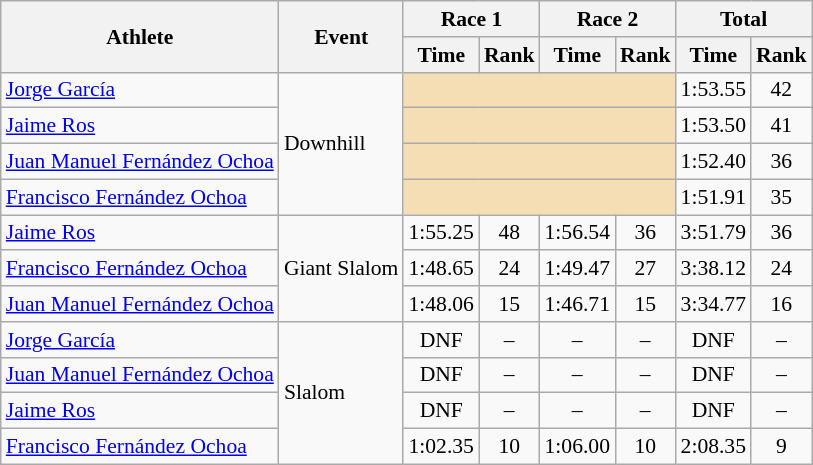<table class="wikitable" style="font-size:90%">
<tr>
<th rowspan="2">Athlete</th>
<th rowspan="2">Event</th>
<th colspan="2">Race 1</th>
<th colspan="2">Race 2</th>
<th colspan="2">Total</th>
</tr>
<tr>
<th>Time</th>
<th>Rank</th>
<th>Time</th>
<th>Rank</th>
<th>Time</th>
<th>Rank</th>
</tr>
<tr>
<td><a href='#'>Jorge García</a></td>
<td rowspan="4">Downhill</td>
<td colspan="4" bgcolor="wheat"></td>
<td align="center">1:53.55</td>
<td align="center">42</td>
</tr>
<tr>
<td><a href='#'>Jaime Ros</a></td>
<td colspan="4" bgcolor="wheat"></td>
<td align="center">1:53.50</td>
<td align="center">41</td>
</tr>
<tr>
<td><a href='#'>Juan Manuel Fernández Ochoa</a></td>
<td colspan="4" bgcolor="wheat"></td>
<td align="center">1:52.40</td>
<td align="center">36</td>
</tr>
<tr>
<td><a href='#'>Francisco Fernández Ochoa</a></td>
<td colspan="4" bgcolor="wheat"></td>
<td align="center">1:51.91</td>
<td align="center">35</td>
</tr>
<tr>
<td><a href='#'>Jaime Ros</a></td>
<td rowspan="3">Giant Slalom</td>
<td align="center">1:55.25</td>
<td align="center">48</td>
<td align="center">1:56.54</td>
<td align="center">36</td>
<td align="center">3:51.79</td>
<td align="center">36</td>
</tr>
<tr>
<td><a href='#'>Francisco Fernández Ochoa</a></td>
<td align="center">1:48.65</td>
<td align="center">24</td>
<td align="center">1:49.47</td>
<td align="center">27</td>
<td align="center">3:38.12</td>
<td align="center">24</td>
</tr>
<tr>
<td><a href='#'>Juan Manuel Fernández Ochoa</a></td>
<td align="center">1:48.06</td>
<td align="center">15</td>
<td align="center">1:46.71</td>
<td align="center">15</td>
<td align="center">3:34.77</td>
<td align="center">16</td>
</tr>
<tr>
<td><a href='#'>Jorge García</a></td>
<td rowspan="4">Slalom</td>
<td align="center">DNF</td>
<td align="center">–</td>
<td align="center">–</td>
<td align="center">–</td>
<td align="center">DNF</td>
<td align="center">–</td>
</tr>
<tr>
<td><a href='#'>Juan Manuel Fernández Ochoa</a></td>
<td align="center">DNF</td>
<td align="center">–</td>
<td align="center">–</td>
<td align="center">–</td>
<td align="center">DNF</td>
<td align="center">–</td>
</tr>
<tr>
<td><a href='#'>Jaime Ros</a></td>
<td align="center">DNF</td>
<td align="center">–</td>
<td align="center">–</td>
<td align="center">–</td>
<td align="center">DNF</td>
<td align="center">–</td>
</tr>
<tr>
<td><a href='#'>Francisco Fernández Ochoa</a></td>
<td align="center">1:02.35</td>
<td align="center">10</td>
<td align="center">1:06.00</td>
<td align="center">10</td>
<td align="center">2:08.35</td>
<td align="center">9</td>
</tr>
</table>
